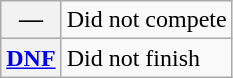<table class="wikitable">
<tr>
<th scope="row">—</th>
<td>Did not compete</td>
</tr>
<tr>
<th scope="row"><a href='#'>DNF</a></th>
<td>Did not finish</td>
</tr>
</table>
